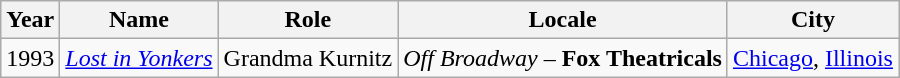<table class="wikitable sortable">
<tr>
<th>Year</th>
<th>Name</th>
<th>Role</th>
<th>Locale</th>
<th class="unsortable">City</th>
</tr>
<tr>
<td>1993</td>
<td><em><a href='#'>Lost in Yonkers</a></em></td>
<td>Grandma Kurnitz</td>
<td><em>Off Broadway</em> – <strong>Fox Theatricals</strong></td>
<td><a href='#'>Chicago</a>, <a href='#'>Illinois</a></td>
</tr>
</table>
